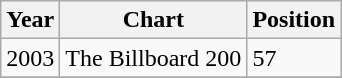<table class="wikitable">
<tr>
<th align="left">Year</th>
<th align="left">Chart</th>
<th align="left">Position</th>
</tr>
<tr>
<td align="left">2003</td>
<td align="left">The Billboard 200</td>
<td align="left">57</td>
</tr>
<tr>
</tr>
</table>
